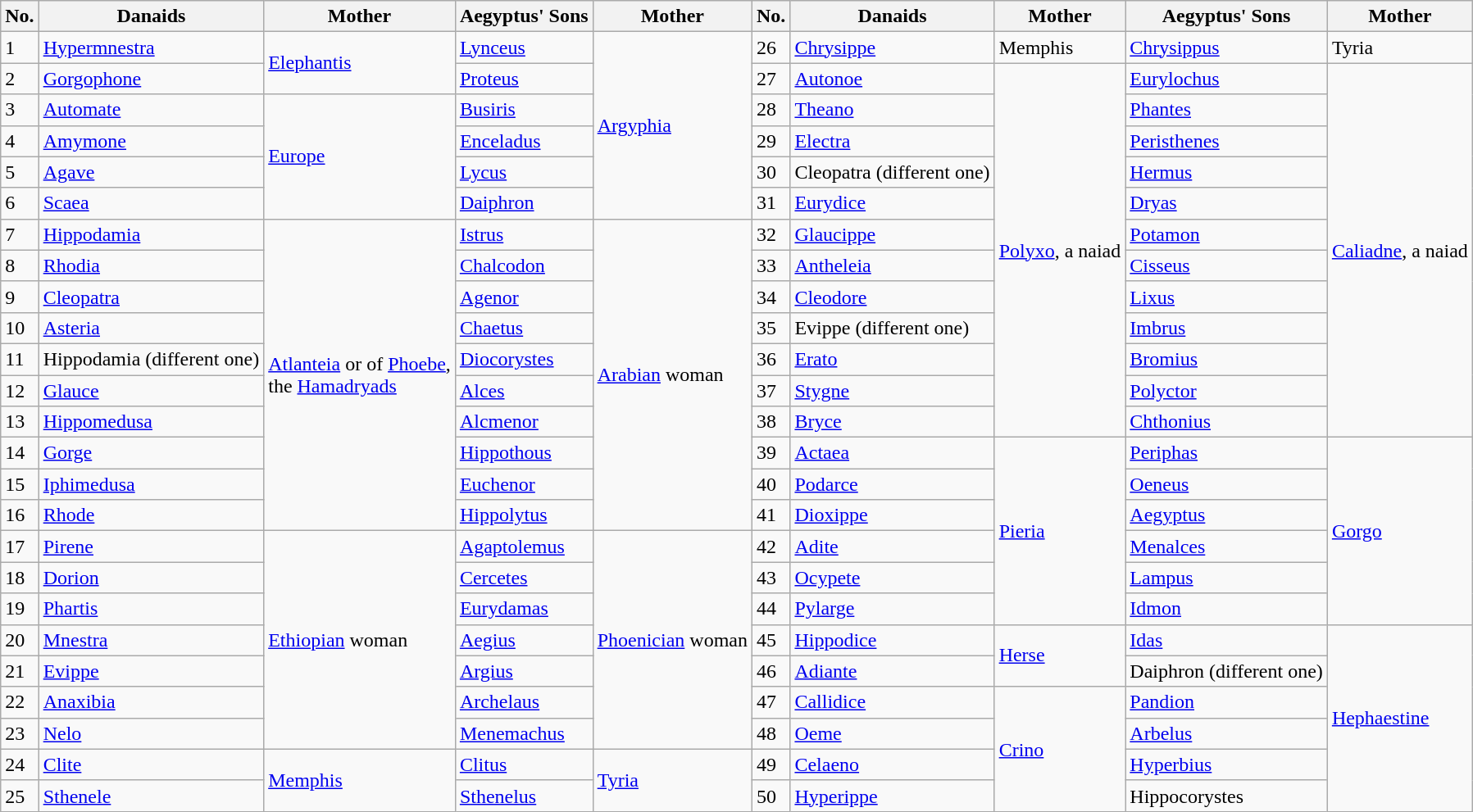<table class="wikitable">
<tr>
<th>No.</th>
<th>Danaids</th>
<th>Mother</th>
<th>Aegyptus' Sons</th>
<th>Mother</th>
<th>No.</th>
<th>Danaids</th>
<th>Mother</th>
<th>Aegyptus' Sons</th>
<th>Mother</th>
</tr>
<tr>
<td>1</td>
<td><a href='#'>Hypermnestra</a></td>
<td rowspan="2"><a href='#'>Elephantis</a></td>
<td><a href='#'>Lynceus</a></td>
<td rowspan="6"><a href='#'>Argyphia</a></td>
<td>26</td>
<td><a href='#'>Chrysippe</a></td>
<td>Memphis</td>
<td><a href='#'>Chrysippus</a></td>
<td>Tyria</td>
</tr>
<tr>
<td>2</td>
<td><a href='#'>Gorgophone</a></td>
<td><a href='#'>Proteus</a></td>
<td>27</td>
<td><a href='#'>Autonoe</a></td>
<td rowspan="12"><a href='#'>Polyxo</a>, a naiad</td>
<td><a href='#'>Eurylochus</a></td>
<td rowspan="12"><a href='#'>Caliadne</a>, a naiad</td>
</tr>
<tr>
<td>3</td>
<td><a href='#'>Automate</a></td>
<td rowspan="4"><a href='#'>Europe</a></td>
<td><a href='#'>Busiris</a></td>
<td>28</td>
<td><a href='#'>Theano</a></td>
<td><a href='#'>Phantes</a></td>
</tr>
<tr>
<td>4</td>
<td><a href='#'>Amymone</a></td>
<td><a href='#'>Enceladus</a></td>
<td>29</td>
<td><a href='#'>Electra</a></td>
<td><a href='#'>Peristhenes</a></td>
</tr>
<tr>
<td>5</td>
<td><a href='#'>Agave</a></td>
<td><a href='#'>Lycus</a></td>
<td>30</td>
<td>Cleopatra (different one)</td>
<td><a href='#'>Hermus</a></td>
</tr>
<tr>
<td>6</td>
<td><a href='#'>Scaea</a></td>
<td><a href='#'>Daiphron</a></td>
<td>31</td>
<td><a href='#'>Eurydice</a></td>
<td><a href='#'>Dryas</a></td>
</tr>
<tr>
<td>7</td>
<td><a href='#'>Hippodamia</a></td>
<td rowspan="10"><a href='#'>Atlanteia</a>  or of <a href='#'>Phoebe</a>,<br>the <a href='#'>Hamadryads</a></td>
<td><a href='#'>Istrus</a></td>
<td rowspan="10"><a href='#'>Arabian</a> woman</td>
<td>32</td>
<td><a href='#'>Glaucippe</a></td>
<td><a href='#'>Potamon</a></td>
</tr>
<tr>
<td>8</td>
<td><a href='#'>Rhodia</a></td>
<td><a href='#'>Chalcodon</a></td>
<td>33</td>
<td><a href='#'>Antheleia</a></td>
<td><a href='#'>Cisseus</a></td>
</tr>
<tr>
<td>9</td>
<td><a href='#'>Cleopatra</a></td>
<td><a href='#'>Agenor</a></td>
<td>34</td>
<td><a href='#'>Cleodore</a></td>
<td><a href='#'>Lixus</a></td>
</tr>
<tr>
<td>10</td>
<td><a href='#'>Asteria</a></td>
<td><a href='#'>Chaetus</a></td>
<td>35</td>
<td>Evippe (different one)</td>
<td><a href='#'>Imbrus</a></td>
</tr>
<tr>
<td>11</td>
<td>Hippodamia (different one)</td>
<td><a href='#'>Diocorystes</a></td>
<td>36</td>
<td><a href='#'>Erato</a></td>
<td><a href='#'>Bromius</a></td>
</tr>
<tr>
<td>12</td>
<td><a href='#'>Glauce</a></td>
<td><a href='#'>Alces</a></td>
<td>37</td>
<td><a href='#'>Stygne</a></td>
<td><a href='#'>Polyctor</a></td>
</tr>
<tr>
<td>13</td>
<td><a href='#'>Hippomedusa</a></td>
<td><a href='#'>Alcmenor</a></td>
<td>38</td>
<td><a href='#'>Bryce</a></td>
<td><a href='#'>Chthonius</a></td>
</tr>
<tr>
<td>14</td>
<td><a href='#'>Gorge</a></td>
<td><a href='#'>Hippothous</a></td>
<td>39</td>
<td><a href='#'>Actaea</a></td>
<td rowspan="6"><a href='#'>Pieria</a></td>
<td><a href='#'>Periphas</a></td>
<td rowspan="6"><a href='#'>Gorgo</a></td>
</tr>
<tr>
<td>15</td>
<td><a href='#'>Iphimedusa</a></td>
<td><a href='#'>Euchenor</a></td>
<td>40</td>
<td><a href='#'>Podarce</a></td>
<td><a href='#'>Oeneus</a></td>
</tr>
<tr>
<td>16</td>
<td><a href='#'>Rhode</a></td>
<td><a href='#'>Hippolytus</a></td>
<td>41</td>
<td><a href='#'>Dioxippe</a></td>
<td><a href='#'>Aegyptus</a></td>
</tr>
<tr>
<td>17</td>
<td><a href='#'>Pirene</a></td>
<td rowspan="7"><a href='#'>Ethiopian</a> woman</td>
<td><a href='#'>Agaptolemus</a></td>
<td rowspan="7"><a href='#'>Phoenician</a> woman</td>
<td>42</td>
<td><a href='#'>Adite</a></td>
<td><a href='#'>Menalces</a></td>
</tr>
<tr>
<td>18</td>
<td><a href='#'>Dorion</a></td>
<td><a href='#'>Cercetes</a></td>
<td>43</td>
<td><a href='#'>Ocypete</a></td>
<td><a href='#'>Lampus</a></td>
</tr>
<tr>
<td>19</td>
<td><a href='#'>Phartis</a></td>
<td><a href='#'>Eurydamas</a></td>
<td>44</td>
<td><a href='#'>Pylarge</a></td>
<td><a href='#'>Idmon</a></td>
</tr>
<tr>
<td>20</td>
<td><a href='#'>Mnestra</a></td>
<td><a href='#'>Aegius</a></td>
<td>45</td>
<td><a href='#'>Hippodice</a></td>
<td rowspan="2"><a href='#'>Herse</a></td>
<td><a href='#'>Idas</a></td>
<td rowspan="6"><a href='#'>Hephaestine</a></td>
</tr>
<tr>
<td>21</td>
<td><a href='#'>Evippe</a></td>
<td><a href='#'>Argius</a></td>
<td>46</td>
<td><a href='#'>Adiante</a></td>
<td>Daiphron (different one)</td>
</tr>
<tr>
<td>22</td>
<td><a href='#'>Anaxibia</a></td>
<td><a href='#'>Archelaus</a></td>
<td>47</td>
<td><a href='#'>Callidice</a></td>
<td rowspan="4"><a href='#'>Crino</a></td>
<td><a href='#'>Pandion</a></td>
</tr>
<tr>
<td>23</td>
<td><a href='#'>Nelo</a></td>
<td><a href='#'>Menemachus</a></td>
<td>48</td>
<td><a href='#'>Oeme</a></td>
<td><a href='#'>Arbelus</a></td>
</tr>
<tr>
<td>24</td>
<td><a href='#'>Clite</a></td>
<td rowspan="2"><a href='#'>Memphis</a></td>
<td><a href='#'>Clitus</a></td>
<td rowspan="2"><a href='#'>Tyria</a></td>
<td>49</td>
<td><a href='#'>Celaeno</a></td>
<td><a href='#'>Hyperbius</a></td>
</tr>
<tr>
<td>25</td>
<td><a href='#'>Sthenele</a></td>
<td><a href='#'>Sthenelus</a></td>
<td>50</td>
<td><a href='#'>Hyperippe</a></td>
<td>Hippocorystes</td>
</tr>
</table>
